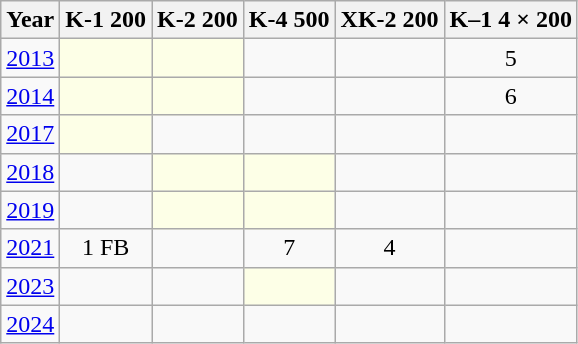<table class="wikitable" style="text-align:center;">
<tr>
<th>Year</th>
<th>K-1 200</th>
<th>K-2 200</th>
<th>K-4 500</th>
<th>XK-2 200</th>
<th>K–1 4 × 200</th>
</tr>
<tr>
<td><a href='#'>2013</a></td>
<td style="background:#fdffe7"></td>
<td style="background:#fdffe7"></td>
<td></td>
<td></td>
<td>5</td>
</tr>
<tr>
<td><a href='#'>2014</a></td>
<td style="background:#fdffe7"></td>
<td style="background:#fdffe7"></td>
<td></td>
<td></td>
<td>6</td>
</tr>
<tr>
<td><a href='#'>2017</a></td>
<td style="background:#fdffe7"></td>
<td></td>
<td></td>
<td></td>
<td></td>
</tr>
<tr>
<td><a href='#'>2018</a></td>
<td></td>
<td style="background:#fdffe7"></td>
<td style="background:#fdffe7"></td>
<td></td>
<td></td>
</tr>
<tr>
<td><a href='#'>2019</a></td>
<td></td>
<td style="background:#fdffe7"></td>
<td style="background:#fdffe7"></td>
<td></td>
<td></td>
</tr>
<tr>
<td><a href='#'>2021</a></td>
<td>1 FB</td>
<td></td>
<td>7</td>
<td>4</td>
<td></td>
</tr>
<tr>
<td><a href='#'>2023</a></td>
<td></td>
<td></td>
<td style="background:#fdffe7"></td>
<td></td>
<td></td>
</tr>
<tr>
<td><a href='#'>2024</a></td>
<td></td>
<td></td>
<td></td>
<td></td>
<td></td>
</tr>
</table>
